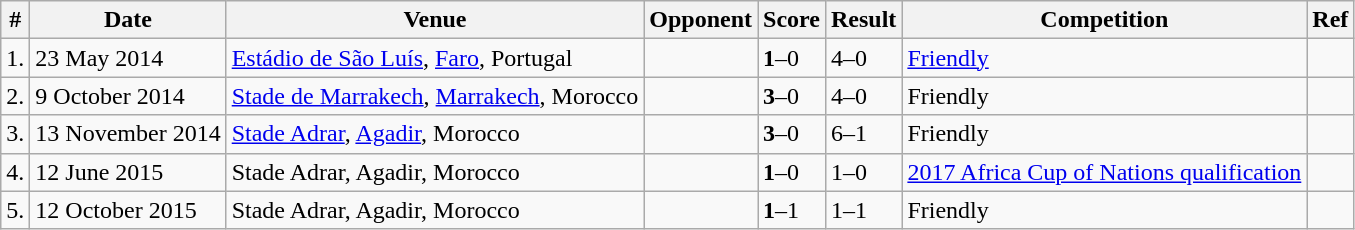<table class="wikitable">
<tr>
<th>#</th>
<th>Date</th>
<th>Venue</th>
<th>Opponent</th>
<th>Score</th>
<th>Result</th>
<th>Competition</th>
<th>Ref</th>
</tr>
<tr>
<td>1.</td>
<td>23 May 2014</td>
<td><a href='#'>Estádio de São Luís</a>, <a href='#'>Faro</a>, Portugal</td>
<td></td>
<td><strong>1</strong>–0</td>
<td>4–0</td>
<td><a href='#'>Friendly</a></td>
<td></td>
</tr>
<tr>
<td>2.</td>
<td>9 October 2014</td>
<td><a href='#'>Stade de Marrakech</a>, <a href='#'>Marrakech</a>, Morocco</td>
<td></td>
<td><strong>3</strong>–0</td>
<td>4–0</td>
<td>Friendly</td>
<td></td>
</tr>
<tr>
<td>3.</td>
<td>13 November 2014</td>
<td><a href='#'>Stade Adrar</a>, <a href='#'>Agadir</a>, Morocco</td>
<td></td>
<td><strong>3</strong>–0</td>
<td>6–1</td>
<td>Friendly</td>
<td></td>
</tr>
<tr>
<td>4.</td>
<td>12 June 2015</td>
<td>Stade Adrar, Agadir, Morocco</td>
<td></td>
<td><strong>1</strong>–0</td>
<td>1–0</td>
<td><a href='#'>2017 Africa Cup of Nations qualification</a></td>
<td></td>
</tr>
<tr>
<td>5.</td>
<td>12 October 2015</td>
<td>Stade Adrar, Agadir, Morocco</td>
<td></td>
<td><strong>1</strong>–1</td>
<td>1–1</td>
<td>Friendly</td>
<td></td>
</tr>
</table>
